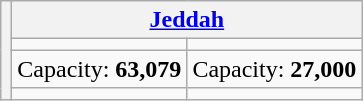<table class="wikitable" style="text-align:center">
<tr>
<th rowspan="4"></th>
<th colspan="2"><a href='#'>Jeddah</a></th>
</tr>
<tr>
<td></td>
<td></td>
</tr>
<tr>
<td>Capacity: <strong>63,079</strong></td>
<td>Capacity: <strong>27,000</strong></td>
</tr>
<tr>
<td></td>
<td></td>
</tr>
</table>
